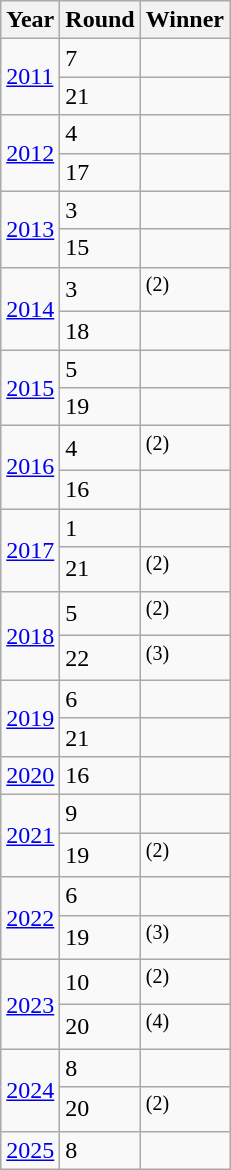<table class="wikitable sortable">
<tr>
<th>Year</th>
<th>Round</th>
<th>Winner</th>
</tr>
<tr>
<td rowspan="2"><a href='#'>2011</a></td>
<td>7</td>
<td> </td>
</tr>
<tr>
<td>21</td>
<td>  </td>
</tr>
<tr>
<td rowspan="2"><a href='#'>2012</a></td>
<td>4</td>
<td>  </td>
</tr>
<tr>
<td>17</td>
<td> <em></em></td>
</tr>
<tr>
<td rowspan="2"><a href='#'>2013</a></td>
<td>3</td>
<td> </td>
</tr>
<tr>
<td>15</td>
<td> </td>
</tr>
<tr>
<td rowspan="2"><a href='#'>2014</a></td>
<td>3</td>
<td>  <sup>(2)</sup></td>
</tr>
<tr>
<td>18</td>
<td> </td>
</tr>
<tr>
<td rowspan="2"><a href='#'>2015</a></td>
<td>5</td>
<td> </td>
</tr>
<tr>
<td>19</td>
<td> </td>
</tr>
<tr>
<td rowspan="2"><a href='#'>2016</a></td>
<td>4</td>
<td>  <sup>(2)</sup></td>
</tr>
<tr>
<td>16</td>
<td> </td>
</tr>
<tr>
<td rowspan="2"><a href='#'>2017</a></td>
<td>1</td>
<td> </td>
</tr>
<tr>
<td>21</td>
<td>  <sup>(2)</sup></td>
</tr>
<tr>
<td rowspan="2"><a href='#'>2018</a></td>
<td>5</td>
<td>  <sup>(2)</sup></td>
</tr>
<tr>
<td>22</td>
<td>  <sup>(3)</sup></td>
</tr>
<tr>
<td rowspan="2"><a href='#'>2019</a></td>
<td>6</td>
<td> </td>
</tr>
<tr>
<td>21</td>
<td> </td>
</tr>
<tr>
<td><a href='#'>2020</a></td>
<td>16</td>
<td> </td>
</tr>
<tr>
<td rowspan="2"><a href='#'>2021</a></td>
<td>9</td>
<td> </td>
</tr>
<tr>
<td>19</td>
<td>  <sup>(2)</sup></td>
</tr>
<tr>
<td rowspan="2"><a href='#'>2022</a></td>
<td>6</td>
<td> </td>
</tr>
<tr>
<td>19</td>
<td> <em></em> <sup>(3)</sup></td>
</tr>
<tr>
<td rowspan="2"><a href='#'>2023</a></td>
<td>10</td>
<td>  <sup>(2)</sup></td>
</tr>
<tr>
<td>20</td>
<td>  <sup>(4)</sup></td>
</tr>
<tr>
<td rowspan="2"><a href='#'>2024</a></td>
<td>8</td>
<td> </td>
</tr>
<tr>
<td>20</td>
<td>  <sup>(2)</sup></td>
</tr>
<tr>
<td rowspan="2"><a href='#'>2025</a></td>
<td>8</td>
<td> </td>
</tr>
</table>
